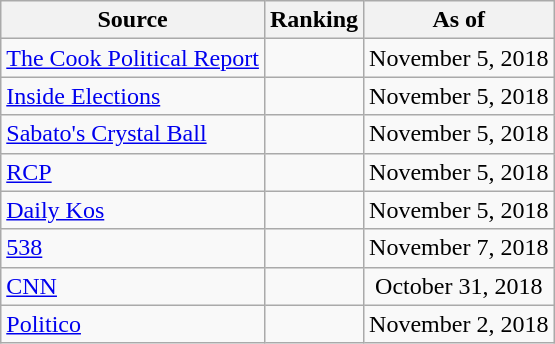<table class="wikitable" style="text-align:center">
<tr>
<th>Source</th>
<th>Ranking</th>
<th>As of</th>
</tr>
<tr>
<td align=left><a href='#'>The Cook Political Report</a></td>
<td></td>
<td>November 5, 2018</td>
</tr>
<tr>
<td align=left><a href='#'>Inside Elections</a></td>
<td></td>
<td>November 5, 2018</td>
</tr>
<tr>
<td align=left><a href='#'>Sabato's Crystal Ball</a></td>
<td></td>
<td>November 5, 2018</td>
</tr>
<tr>
<td align="left"><a href='#'>RCP</a></td>
<td></td>
<td>November 5, 2018</td>
</tr>
<tr>
<td align="left"><a href='#'>Daily Kos</a></td>
<td></td>
<td>November 5, 2018</td>
</tr>
<tr>
<td align="left"><a href='#'>538</a></td>
<td></td>
<td>November 7, 2018</td>
</tr>
<tr>
<td align="left"><a href='#'>CNN</a></td>
<td></td>
<td>October 31, 2018</td>
</tr>
<tr>
<td align="left"><a href='#'>Politico</a></td>
<td></td>
<td>November 2, 2018</td>
</tr>
</table>
